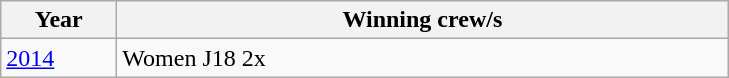<table class="wikitable">
<tr>
<th width=70>Year</th>
<th width=400>Winning crew/s</th>
</tr>
<tr>
<td><a href='#'>2014</a></td>
<td>Women J18 2x </td>
</tr>
</table>
